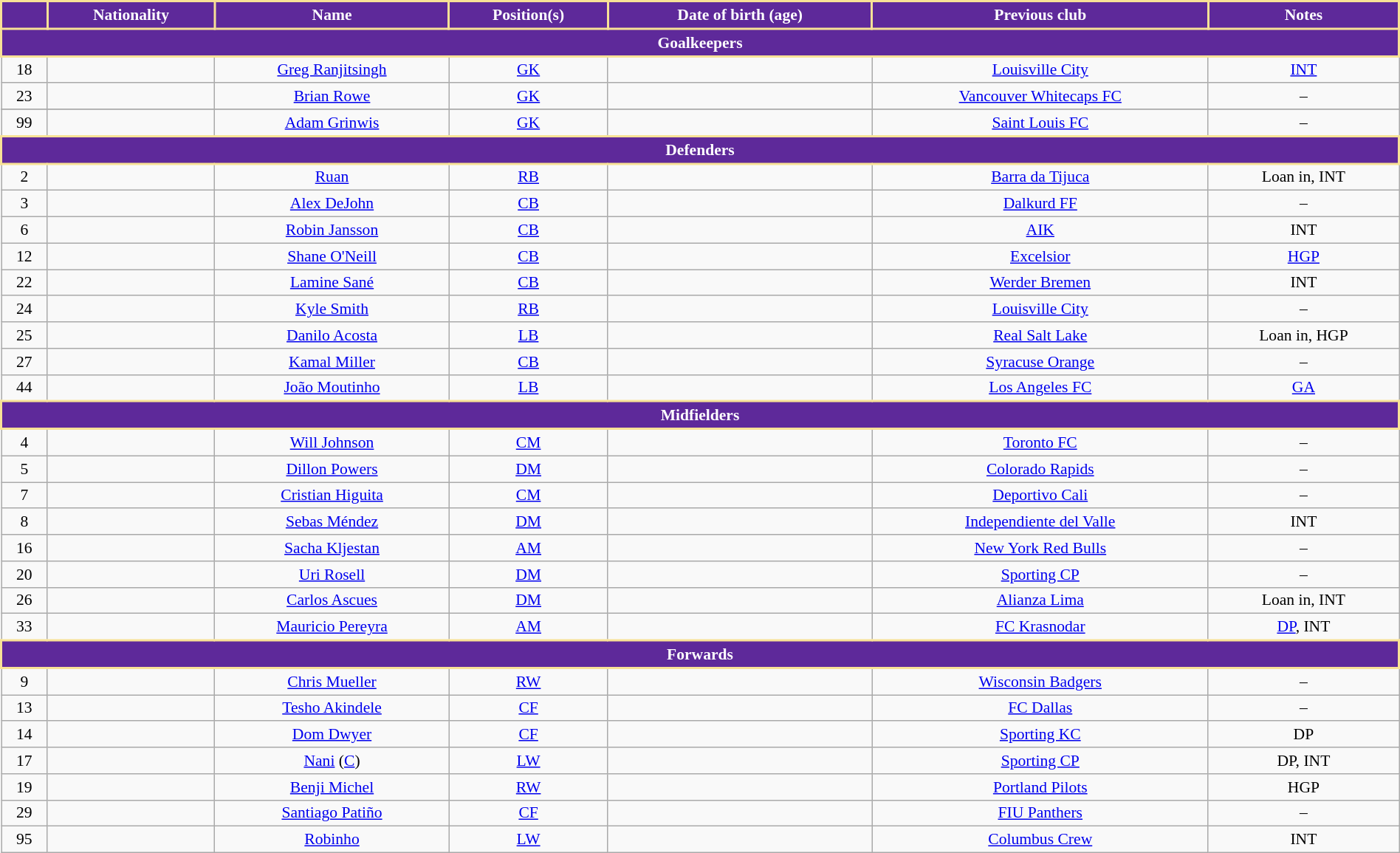<table class="wikitable" style="text-align:center; font-size:90%; width:100%;">
<tr>
<th style="background:#5E299A; color:white; border:2px solid #F8E196; text-align:center;"></th>
<th style="background:#5E299A; color:white; border:2px solid #F8E196; text-align:center;">Nationality</th>
<th style="background:#5E299A; color:white; border:2px solid #F8E196; text-align:center;">Name</th>
<th style="background:#5E299A; color:white; border:2px solid #F8E196; text-align:center;">Position(s)</th>
<th style="background:#5E299A; color:white; border:2px solid #F8E196; text-align:center;">Date of birth (age)</th>
<th style="background:#5E299A; color:white; border:2px solid #F8E196; text-align:center;">Previous club</th>
<th style="background:#5E299A; color:white; border:2px solid #F8E196; text-align:center;">Notes</th>
</tr>
<tr>
<th colspan="7" style="text-align:center; background:#5E299A; color:white; border:2px solid #F8E196;">Goalkeepers</th>
</tr>
<tr>
<td>18</td>
<td></td>
<td><a href='#'>Greg Ranjitsingh</a></td>
<td><a href='#'>GK</a></td>
<td></td>
<td> <a href='#'>Louisville City</a></td>
<td><a href='#'>INT</a></td>
</tr>
<tr>
<td>23</td>
<td></td>
<td><a href='#'>Brian Rowe</a></td>
<td><a href='#'>GK</a></td>
<td></td>
<td> <a href='#'>Vancouver Whitecaps FC</a></td>
<td>–</td>
</tr>
<tr>
</tr>
<tr>
<td>99</td>
<td></td>
<td><a href='#'>Adam Grinwis</a></td>
<td><a href='#'>GK</a></td>
<td></td>
<td> <a href='#'>Saint Louis FC</a></td>
<td>–</td>
</tr>
<tr>
<th colspan="7" style="text-align:center; background:#5E299A; color:white; border:2px solid #F8E196;">Defenders</th>
</tr>
<tr>
<td>2</td>
<td></td>
<td><a href='#'>Ruan</a></td>
<td><a href='#'>RB</a></td>
<td></td>
<td> <a href='#'>Barra da Tijuca</a></td>
<td>Loan in, INT</td>
</tr>
<tr>
<td>3</td>
<td></td>
<td><a href='#'>Alex DeJohn</a></td>
<td><a href='#'>CB</a></td>
<td></td>
<td> <a href='#'>Dalkurd FF</a></td>
<td>–</td>
</tr>
<tr>
<td>6</td>
<td></td>
<td><a href='#'>Robin Jansson</a></td>
<td><a href='#'>CB</a></td>
<td></td>
<td> <a href='#'>AIK</a></td>
<td>INT</td>
</tr>
<tr>
<td>12</td>
<td></td>
<td><a href='#'>Shane O'Neill</a></td>
<td><a href='#'>CB</a></td>
<td></td>
<td> <a href='#'>Excelsior</a></td>
<td><a href='#'>HGP</a></td>
</tr>
<tr>
<td>22</td>
<td></td>
<td><a href='#'>Lamine Sané</a></td>
<td><a href='#'>CB</a></td>
<td></td>
<td> <a href='#'>Werder Bremen</a></td>
<td>INT</td>
</tr>
<tr>
<td>24</td>
<td></td>
<td><a href='#'>Kyle Smith</a></td>
<td><a href='#'>RB</a></td>
<td></td>
<td> <a href='#'>Louisville City</a></td>
<td>–</td>
</tr>
<tr>
<td>25</td>
<td></td>
<td><a href='#'>Danilo Acosta</a></td>
<td><a href='#'>LB</a></td>
<td></td>
<td> <a href='#'>Real Salt Lake</a></td>
<td>Loan in, HGP</td>
</tr>
<tr>
<td>27</td>
<td></td>
<td><a href='#'>Kamal Miller</a></td>
<td><a href='#'>CB</a></td>
<td></td>
<td> <a href='#'>Syracuse Orange</a></td>
<td>–</td>
</tr>
<tr>
<td>44</td>
<td></td>
<td><a href='#'>João Moutinho</a></td>
<td><a href='#'>LB</a></td>
<td></td>
<td> <a href='#'>Los Angeles FC</a></td>
<td><a href='#'>GA</a></td>
</tr>
<tr>
<th colspan="7" style="text-align:center; background:#5E299A; color:white; border:2px solid #F8E196;">Midfielders</th>
</tr>
<tr>
<td>4</td>
<td></td>
<td><a href='#'>Will Johnson</a></td>
<td><a href='#'>CM</a></td>
<td></td>
<td> <a href='#'>Toronto FC</a></td>
<td>–</td>
</tr>
<tr>
<td>5</td>
<td></td>
<td><a href='#'>Dillon Powers</a></td>
<td><a href='#'>DM</a></td>
<td></td>
<td> <a href='#'>Colorado Rapids</a></td>
<td>–</td>
</tr>
<tr>
<td>7</td>
<td></td>
<td><a href='#'>Cristian Higuita</a></td>
<td><a href='#'>CM</a></td>
<td></td>
<td> <a href='#'>Deportivo Cali</a></td>
<td>–</td>
</tr>
<tr>
<td>8</td>
<td></td>
<td><a href='#'>Sebas Méndez</a></td>
<td><a href='#'>DM</a></td>
<td></td>
<td> <a href='#'>Independiente del Valle</a></td>
<td>INT</td>
</tr>
<tr>
<td>16</td>
<td></td>
<td><a href='#'>Sacha Kljestan</a></td>
<td><a href='#'>AM</a></td>
<td></td>
<td> <a href='#'>New York Red Bulls</a></td>
<td>–</td>
</tr>
<tr>
<td>20</td>
<td></td>
<td><a href='#'>Uri Rosell</a></td>
<td><a href='#'>DM</a></td>
<td></td>
<td> <a href='#'>Sporting CP</a></td>
<td>–</td>
</tr>
<tr>
<td>26</td>
<td></td>
<td><a href='#'>Carlos Ascues</a></td>
<td><a href='#'>DM</a></td>
<td></td>
<td> <a href='#'>Alianza Lima</a></td>
<td>Loan in, INT</td>
</tr>
<tr>
<td>33</td>
<td></td>
<td><a href='#'>Mauricio Pereyra</a></td>
<td><a href='#'>AM</a></td>
<td></td>
<td> <a href='#'>FC Krasnodar</a></td>
<td><a href='#'>DP</a>, INT</td>
</tr>
<tr>
<th colspan="7" style="text-align:center; background:#5E299A; color:white; border:2px solid #F8E196;">Forwards</th>
</tr>
<tr>
<td>9</td>
<td></td>
<td><a href='#'>Chris Mueller</a></td>
<td><a href='#'>RW</a></td>
<td></td>
<td> <a href='#'>Wisconsin Badgers</a></td>
<td>–</td>
</tr>
<tr>
<td>13</td>
<td></td>
<td><a href='#'>Tesho Akindele</a></td>
<td><a href='#'>CF</a></td>
<td></td>
<td> <a href='#'>FC Dallas</a></td>
<td>–</td>
</tr>
<tr>
<td>14</td>
<td></td>
<td><a href='#'>Dom Dwyer</a></td>
<td><a href='#'>CF</a></td>
<td></td>
<td> <a href='#'>Sporting KC</a></td>
<td>DP</td>
</tr>
<tr>
<td>17</td>
<td></td>
<td><a href='#'>Nani</a> (<a href='#'>C</a>)</td>
<td><a href='#'>LW</a></td>
<td></td>
<td> <a href='#'>Sporting CP</a></td>
<td>DP, INT</td>
</tr>
<tr>
<td>19</td>
<td></td>
<td><a href='#'>Benji Michel</a></td>
<td><a href='#'>RW</a></td>
<td></td>
<td> <a href='#'>Portland Pilots</a></td>
<td>HGP</td>
</tr>
<tr>
<td>29</td>
<td></td>
<td><a href='#'>Santiago Patiño</a></td>
<td><a href='#'>CF</a></td>
<td></td>
<td> <a href='#'>FIU Panthers</a></td>
<td>–</td>
</tr>
<tr>
<td>95</td>
<td></td>
<td><a href='#'>Robinho</a></td>
<td><a href='#'>LW</a></td>
<td></td>
<td> <a href='#'>Columbus Crew</a></td>
<td>INT</td>
</tr>
</table>
